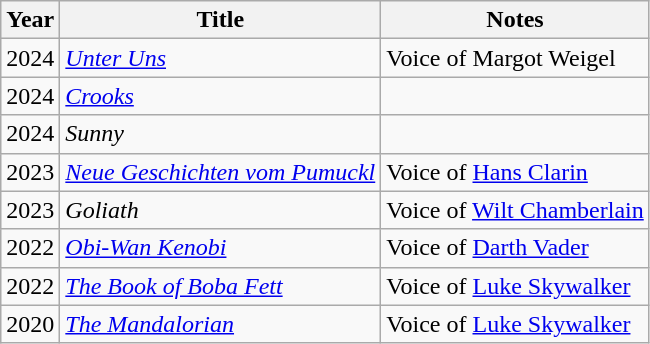<table class="wikitable">
<tr>
<th>Year</th>
<th>Title</th>
<th>Notes</th>
</tr>
<tr>
<td>2024</td>
<td><em><a href='#'>Unter Uns</a></em></td>
<td>Voice of Margot Weigel</td>
</tr>
<tr>
<td>2024</td>
<td><em><a href='#'>Crooks</a></em></td>
<td></td>
</tr>
<tr>
<td>2024</td>
<td><em>Sunny</em></td>
<td></td>
</tr>
<tr>
<td>2023</td>
<td><em><a href='#'>Neue Geschichten vom Pumuckl</a> </em></td>
<td>Voice of <a href='#'>Hans Clarin</a></td>
</tr>
<tr>
<td>2023</td>
<td><em>Goliath</em></td>
<td>Voice of <a href='#'>Wilt Chamberlain</a></td>
</tr>
<tr>
<td>2022</td>
<td><em><a href='#'>Obi-Wan Kenobi</a></em></td>
<td>Voice of <a href='#'>Darth Vader</a></td>
</tr>
<tr>
<td>2022</td>
<td><em><a href='#'>The Book of Boba Fett</a></em></td>
<td>Voice of <a href='#'>Luke Skywalker</a></td>
</tr>
<tr>
<td>2020</td>
<td><em><a href='#'>The Mandalorian</a></em></td>
<td>Voice of <a href='#'>Luke Skywalker</a></td>
</tr>
</table>
